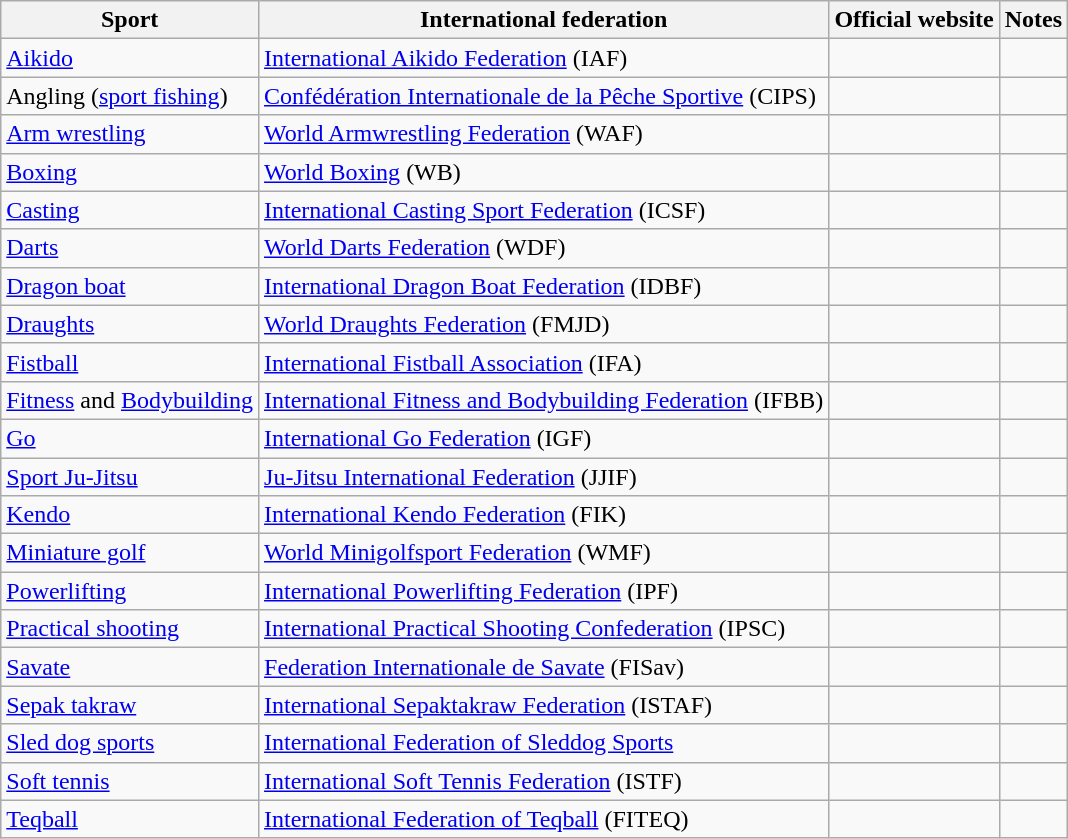<table class="wikitable sortable">
<tr>
<th>Sport</th>
<th>International federation</th>
<th>Official website</th>
<th>Notes</th>
</tr>
<tr>
<td><a href='#'>Aikido</a></td>
<td><a href='#'>International Aikido Federation</a> (IAF)</td>
<td></td>
<td></td>
</tr>
<tr>
<td>Angling (<a href='#'>sport fishing</a>)</td>
<td><a href='#'>Confédération Internationale de la Pêche Sportive</a> (CIPS)</td>
<td></td>
<td></td>
</tr>
<tr>
<td><a href='#'>Arm wrestling</a></td>
<td><a href='#'>World Armwrestling Federation</a> (WAF)</td>
<td></td>
<td></td>
</tr>
<tr>
<td><a href='#'>Boxing</a></td>
<td><a href='#'>World Boxing</a> (WB)</td>
<td></td>
<td></td>
</tr>
<tr>
<td><a href='#'>Casting</a></td>
<td><a href='#'>International Casting Sport Federation</a> (ICSF)</td>
<td></td>
<td></td>
</tr>
<tr>
<td><a href='#'>Darts</a></td>
<td><a href='#'>World Darts Federation</a> (WDF)</td>
<td></td>
<td></td>
</tr>
<tr>
<td><a href='#'>Dragon boat</a></td>
<td><a href='#'>International Dragon Boat Federation</a> (IDBF)</td>
<td></td>
<td></td>
</tr>
<tr>
<td><a href='#'>Draughts</a></td>
<td><a href='#'>World Draughts Federation</a> (FMJD)</td>
<td></td>
<td></td>
</tr>
<tr>
<td><a href='#'>Fistball</a></td>
<td><a href='#'>International Fistball Association</a> (IFA)</td>
<td></td>
<td></td>
</tr>
<tr>
<td><a href='#'>Fitness</a> and <a href='#'>Bodybuilding</a></td>
<td><a href='#'>International Fitness and Bodybuilding Federation</a> (IFBB)</td>
<td></td>
<td></td>
</tr>
<tr>
<td><a href='#'>Go</a></td>
<td><a href='#'>International Go Federation</a> (IGF)</td>
<td></td>
<td></td>
</tr>
<tr>
<td><a href='#'>Sport Ju-Jitsu</a></td>
<td><a href='#'>Ju-Jitsu International Federation</a> (JJIF)</td>
<td></td>
<td></td>
</tr>
<tr>
<td><a href='#'>Kendo</a></td>
<td><a href='#'>International Kendo Federation</a> (FIK)</td>
<td></td>
<td></td>
</tr>
<tr>
<td><a href='#'>Miniature golf</a></td>
<td><a href='#'>World Minigolfsport Federation</a> (WMF)</td>
<td></td>
<td></td>
</tr>
<tr>
<td><a href='#'>Powerlifting</a></td>
<td><a href='#'>International Powerlifting Federation</a> (IPF)</td>
<td></td>
<td></td>
</tr>
<tr>
<td><a href='#'>Practical shooting</a></td>
<td><a href='#'>International Practical Shooting Confederation</a> (IPSC)</td>
<td></td>
<td></td>
</tr>
<tr>
<td><a href='#'>Savate</a></td>
<td><a href='#'>Federation Internationale de Savate</a> (FISav)</td>
<td></td>
<td></td>
</tr>
<tr>
<td><a href='#'>Sepak takraw</a></td>
<td><a href='#'>International Sepaktakraw Federation</a> (ISTAF)</td>
<td></td>
<td></td>
</tr>
<tr>
<td><a href='#'>Sled dog sports</a></td>
<td><a href='#'>International Federation of Sleddog Sports</a></td>
<td></td>
<td></td>
</tr>
<tr>
<td><a href='#'>Soft tennis</a></td>
<td><a href='#'>International Soft Tennis Federation</a> (ISTF)</td>
<td></td>
<td></td>
</tr>
<tr>
<td><a href='#'>Teqball</a></td>
<td><a href='#'>International Federation of Teqball</a> (FITEQ)</td>
<td></td>
<td></td>
</tr>
</table>
